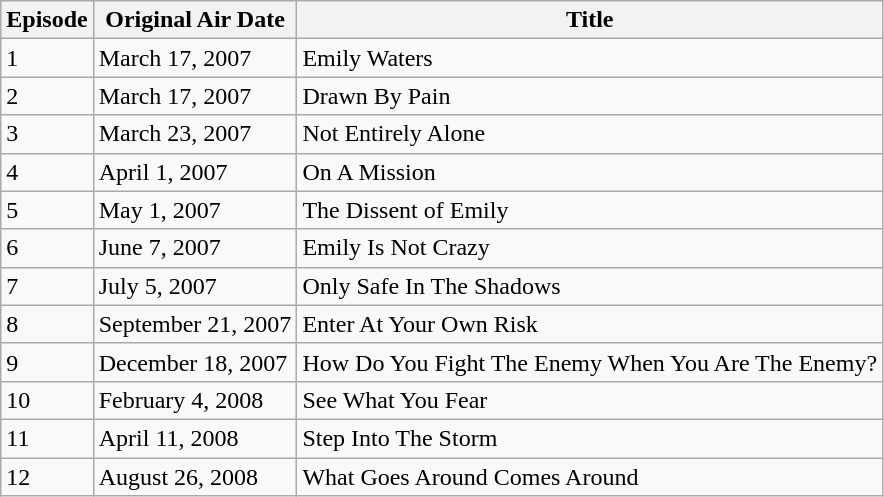<table class="wikitable" style="text-align:left">
<tr>
<th>Episode</th>
<th>Original Air Date</th>
<th>Title</th>
</tr>
<tr>
<td>1</td>
<td>March 17, 2007</td>
<td>Emily Waters</td>
</tr>
<tr>
<td>2</td>
<td>March 17, 2007</td>
<td>Drawn By Pain</td>
</tr>
<tr>
<td>3</td>
<td>March 23, 2007</td>
<td>Not Entirely Alone</td>
</tr>
<tr>
<td>4</td>
<td>April 1, 2007</td>
<td>On A Mission</td>
</tr>
<tr>
<td>5</td>
<td>May 1, 2007</td>
<td>The Dissent of Emily</td>
</tr>
<tr>
<td>6</td>
<td>June 7, 2007</td>
<td>Emily Is Not Crazy</td>
</tr>
<tr>
<td>7</td>
<td>July 5, 2007</td>
<td>Only Safe In The Shadows</td>
</tr>
<tr>
<td>8</td>
<td>September 21, 2007</td>
<td>Enter At Your Own Risk</td>
</tr>
<tr>
<td>9</td>
<td>December 18, 2007</td>
<td>How Do You Fight The Enemy When You Are The Enemy?</td>
</tr>
<tr>
<td>10</td>
<td>February 4, 2008</td>
<td>See What You Fear</td>
</tr>
<tr>
<td>11</td>
<td>April 11, 2008</td>
<td>Step Into The Storm</td>
</tr>
<tr>
<td>12</td>
<td>August 26, 2008</td>
<td>What Goes Around Comes Around</td>
</tr>
</table>
